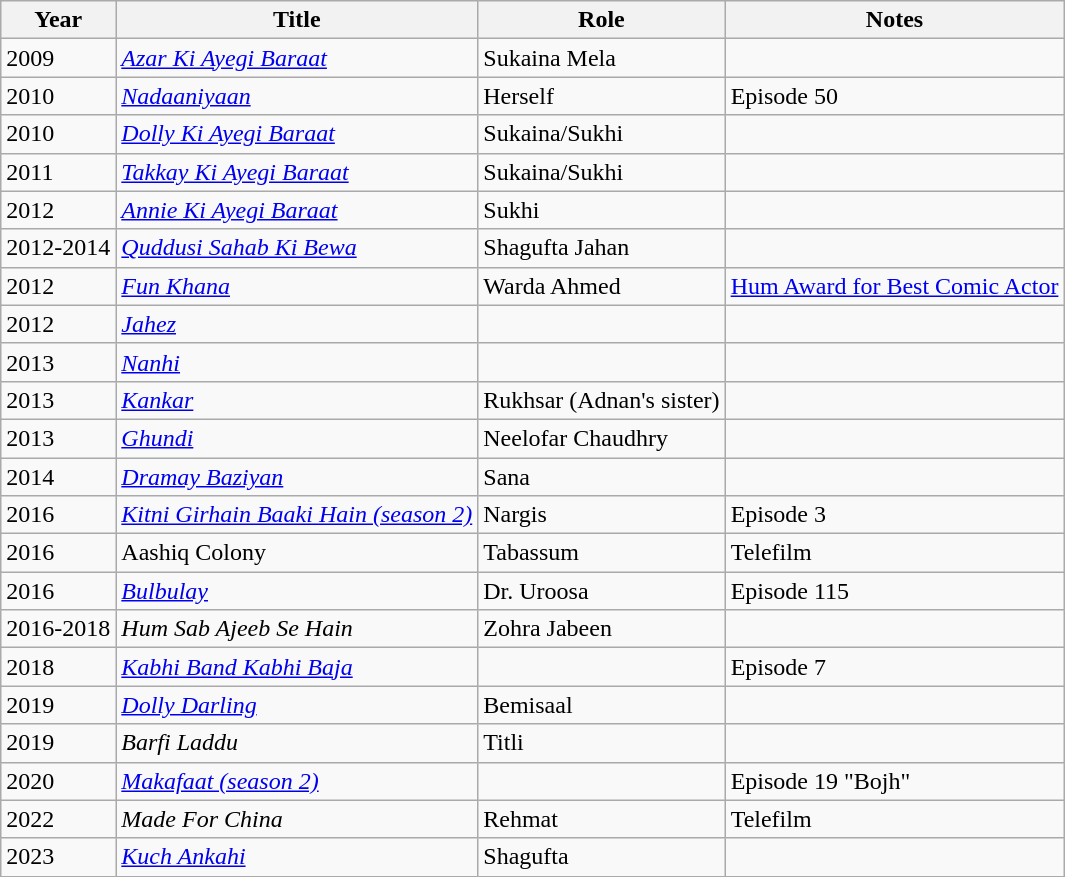<table class="wikitable">
<tr>
<th>Year</th>
<th>Title</th>
<th>Role</th>
<th>Notes</th>
</tr>
<tr>
<td>2009</td>
<td><em><a href='#'>Azar Ki Ayegi Baraat</a></em></td>
<td>Sukaina Mela</td>
<td></td>
</tr>
<tr>
<td>2010</td>
<td><em><a href='#'>Nadaaniyaan</a></em></td>
<td>Herself</td>
<td>Episode 50</td>
</tr>
<tr>
<td>2010</td>
<td><em><a href='#'>Dolly Ki Ayegi Baraat</a></em></td>
<td>Sukaina/Sukhi</td>
<td></td>
</tr>
<tr>
<td>2011</td>
<td><em><a href='#'>Takkay Ki Ayegi Baraat</a></em></td>
<td>Sukaina/Sukhi</td>
<td></td>
</tr>
<tr>
<td>2012</td>
<td><em><a href='#'>Annie Ki Ayegi Baraat</a></em></td>
<td>Sukhi</td>
<td></td>
</tr>
<tr>
<td>2012-2014</td>
<td><em><a href='#'>Quddusi Sahab Ki Bewa</a></em></td>
<td>Shagufta Jahan</td>
<td></td>
</tr>
<tr>
<td>2012</td>
<td><em><a href='#'>Fun Khana</a></em></td>
<td>Warda Ahmed</td>
<td><a href='#'>Hum Award for Best Comic Actor</a></td>
</tr>
<tr>
<td>2012</td>
<td><a href='#'><em>Jahez</em></a></td>
<td></td>
<td></td>
</tr>
<tr>
<td>2013</td>
<td><em><a href='#'>Nanhi</a></em></td>
<td></td>
<td></td>
</tr>
<tr>
<td>2013</td>
<td><a href='#'><em>Kankar</em></a></td>
<td>Rukhsar (Adnan's sister)</td>
<td></td>
</tr>
<tr>
<td>2013</td>
<td><em><a href='#'>Ghundi</a></em></td>
<td>Neelofar Chaudhry</td>
<td></td>
</tr>
<tr>
<td>2014</td>
<td><em><a href='#'>Dramay Baziyan</a></em></td>
<td>Sana</td>
<td></td>
</tr>
<tr>
<td>2016</td>
<td><em><a href='#'>Kitni Girhain Baaki Hain (season 2)</a></em></td>
<td>Nargis</td>
<td>Episode 3</td>
</tr>
<tr>
<td>2016</td>
<td>Aashiq Colony</td>
<td>Tabassum</td>
<td>Telefilm</td>
</tr>
<tr>
<td>2016</td>
<td><em><a href='#'>Bulbulay</a></em></td>
<td>Dr. Uroosa</td>
<td>Episode 115</td>
</tr>
<tr>
<td>2016-2018</td>
<td><em>Hum Sab Ajeeb Se Hain</em></td>
<td>Zohra Jabeen</td>
<td></td>
</tr>
<tr>
<td>2018</td>
<td><em><a href='#'>Kabhi Band Kabhi Baja</a></em></td>
<td></td>
<td>Episode 7</td>
</tr>
<tr>
<td>2019</td>
<td><em><a href='#'>Dolly Darling</a></em></td>
<td>Bemisaal</td>
<td></td>
</tr>
<tr>
<td>2019</td>
<td><em>Barfi Laddu</em></td>
<td>Titli</td>
<td></td>
</tr>
<tr>
<td>2020</td>
<td><em><a href='#'>Makafaat (season 2)</a></em></td>
<td></td>
<td>Episode 19 "Bojh"</td>
</tr>
<tr>
<td>2022</td>
<td><em>Made For China</em></td>
<td>Rehmat</td>
<td>Telefilm</td>
</tr>
<tr>
<td>2023</td>
<td><em><a href='#'>Kuch Ankahi</a></em></td>
<td>Shagufta</td>
<td></td>
</tr>
</table>
